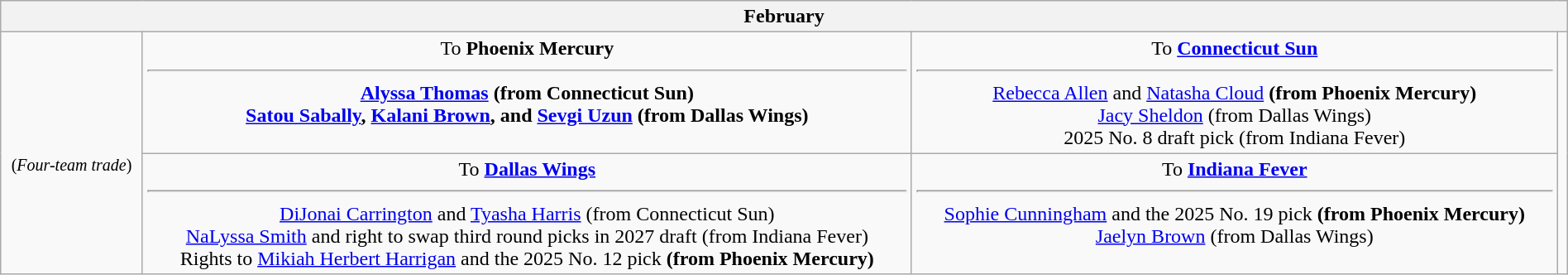<table class="wikitable sortable" style="width:100%; text-align: center">
<tr>
<th colspan="4">February</th>
</tr>
<tr>
<td rowspan="2"><br><small>(<em>Four-team trade</em>)</small></td>
<td style="vertical-align:top;">To <strong>Phoenix Mercury</strong><hr><strong><a href='#'>Alyssa Thomas</a> (from Connecticut Sun)<br> <a href='#'>Satou Sabally</a>, <a href='#'>Kalani Brown</a>, and <a href='#'>Sevgi Uzun</a> (from Dallas Wings)</strong></td>
<td style="vertical-align:top;">To <strong><a href='#'>Connecticut Sun</a></strong><hr><a href='#'>Rebecca Allen</a> and <a href='#'>Natasha Cloud</a> <strong>(from Phoenix Mercury)</strong><br><a href='#'>Jacy Sheldon</a> (from Dallas Wings)<br>2025 No. 8 draft pick (from Indiana Fever)</td>
<td rowspan=2></td>
</tr>
<tr>
<td style="vertical-align:top;">To <strong><a href='#'>Dallas Wings</a></strong><hr><a href='#'>DiJonai Carrington</a> and <a href='#'>Tyasha Harris</a> (from Connecticut Sun)<br><a href='#'>NaLyssa Smith</a> and right to swap third round picks in 2027 draft (from Indiana Fever)<br>Rights to <a href='#'>Mikiah Herbert Harrigan</a> and the 2025 No. 12 pick <strong>(from Phoenix Mercury)</strong></td>
<td style="vertical-align:top;">To <strong><a href='#'>Indiana Fever</a></strong><hr><a href='#'>Sophie Cunningham</a> and the 2025 No. 19 pick <strong>(from Phoenix Mercury)</strong><br><a href='#'>Jaelyn Brown</a> (from Dallas Wings)</td>
</tr>
</table>
